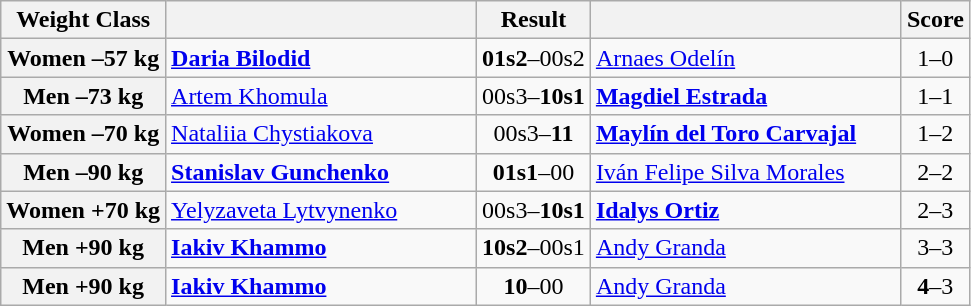<table class="wikitable">
<tr>
<th>Weight Class</th>
<th style="width: 200px;"></th>
<th>Result</th>
<th style="width: 200px;"></th>
<th>Score</th>
</tr>
<tr>
<th>Women –57 kg</th>
<td><strong><a href='#'>Daria Bilodid</a></strong></td>
<td align=center><strong>01s2</strong>–00s2</td>
<td><a href='#'>Arnaes Odelín</a></td>
<td align=center>1–0</td>
</tr>
<tr>
<th>Men –73 kg</th>
<td><a href='#'>Artem Khomula</a></td>
<td align=center>00s3–<strong>10s1</strong></td>
<td><strong><a href='#'>Magdiel Estrada</a></strong></td>
<td align=center>1–1</td>
</tr>
<tr>
<th>Women –70 kg</th>
<td><a href='#'>Nataliia Chystiakova</a></td>
<td align=center>00s3–<strong>11</strong></td>
<td><strong><a href='#'>Maylín del Toro Carvajal</a></strong></td>
<td align=center>1–2</td>
</tr>
<tr>
<th>Men –90 kg</th>
<td><strong><a href='#'>Stanislav Gunchenko</a></strong></td>
<td align=center><strong>01s1</strong>–00</td>
<td><a href='#'>Iván Felipe Silva Morales</a></td>
<td align=center>2–2</td>
</tr>
<tr>
<th>Women +70 kg</th>
<td><a href='#'>Yelyzaveta Lytvynenko</a></td>
<td align=center>00s3–<strong>10s1</strong></td>
<td><strong><a href='#'>Idalys Ortiz</a></strong></td>
<td align=center>2–3</td>
</tr>
<tr>
<th>Men +90 kg</th>
<td><strong><a href='#'>Iakiv Khammo</a></strong></td>
<td align=center><strong>10s2</strong>–00s1</td>
<td><a href='#'>Andy Granda</a></td>
<td align=center>3–3</td>
</tr>
<tr>
<th>Men +90 kg</th>
<td><strong><a href='#'>Iakiv Khammo</a></strong></td>
<td align=center><strong>10</strong>–00</td>
<td><a href='#'>Andy Granda</a></td>
<td align=center><strong>4</strong>–3</td>
</tr>
</table>
